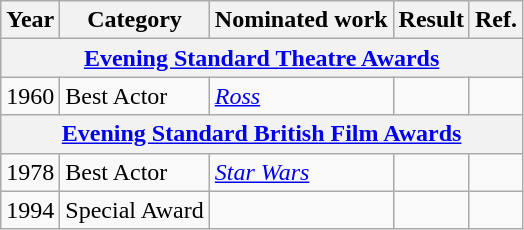<table class="wikitable">
<tr>
<th>Year</th>
<th>Category</th>
<th>Nominated work</th>
<th>Result</th>
<th>Ref.</th>
</tr>
<tr>
<th colspan="5"><a href='#'>Evening Standard Theatre Awards</a></th>
</tr>
<tr>
<td>1960</td>
<td>Best Actor</td>
<td><a href='#'><em>Ross</em></a></td>
<td></td>
<td></td>
</tr>
<tr>
<th colspan="5"><a href='#'>Evening Standard British Film Awards</a></th>
</tr>
<tr>
<td>1978</td>
<td>Best Actor</td>
<td><a href='#'><em>Star Wars</em></a></td>
<td></td>
<td></td>
</tr>
<tr>
<td>1994</td>
<td>Special Award</td>
<td></td>
<td></td>
<td></td>
</tr>
</table>
